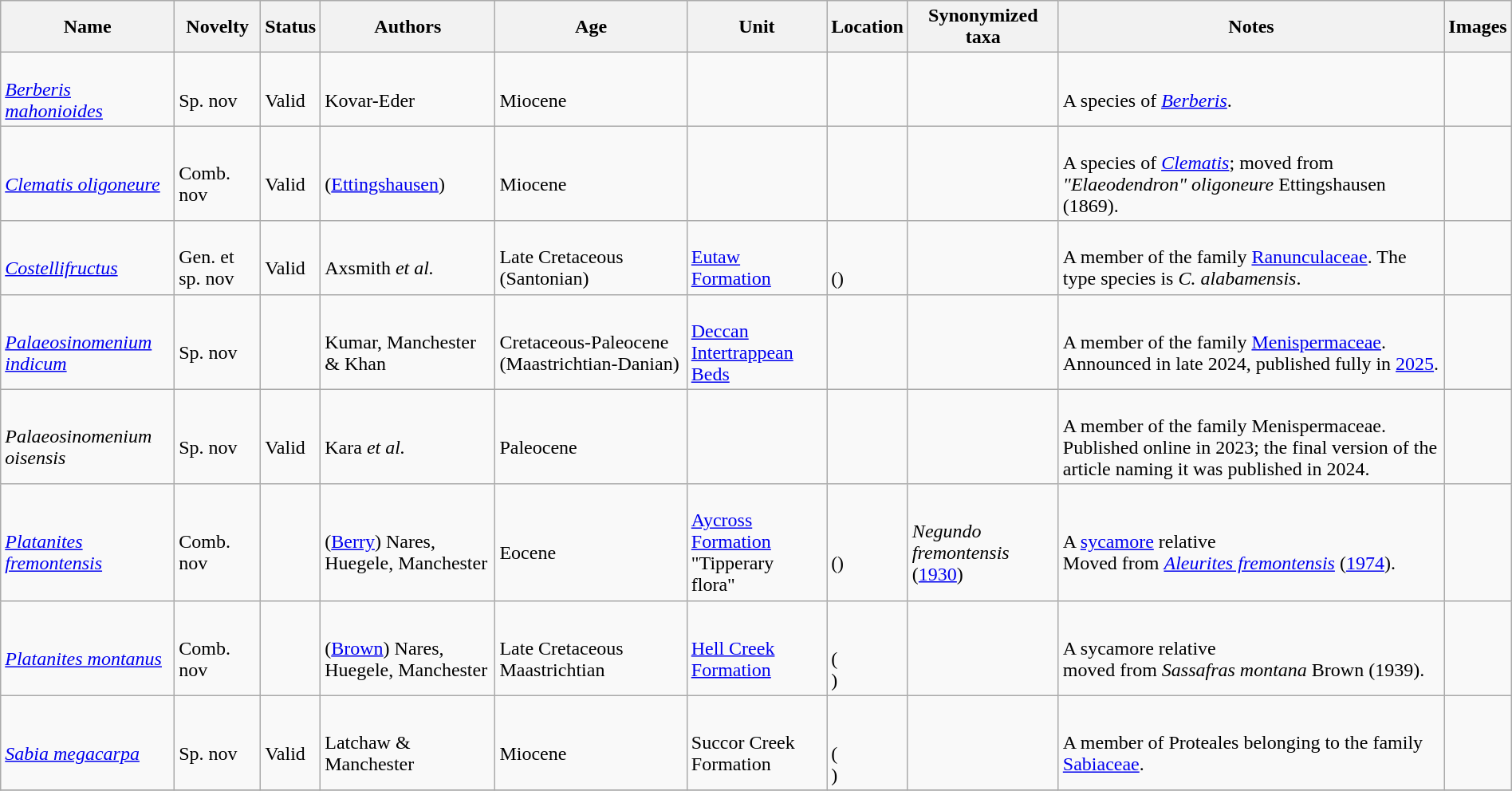<table class="wikitable sortable" align="center" width="100%">
<tr>
<th>Name</th>
<th>Novelty</th>
<th>Status</th>
<th>Authors</th>
<th>Age</th>
<th>Unit</th>
<th>Location</th>
<th>Synonymized taxa</th>
<th>Notes</th>
<th>Images</th>
</tr>
<tr>
<td><br><em><a href='#'>Berberis mahonioides</a></em></td>
<td><br>Sp. nov</td>
<td><br>Valid</td>
<td><br>Kovar-Eder</td>
<td><br>Miocene</td>
<td></td>
<td><br></td>
<td></td>
<td><br>A species of <em><a href='#'>Berberis</a></em>.</td>
<td></td>
</tr>
<tr>
<td><br><em><a href='#'>Clematis oligoneure</a></em></td>
<td><br>Comb. nov</td>
<td><br>Valid</td>
<td><br>(<a href='#'>Ettingshausen</a>)</td>
<td><br>Miocene</td>
<td></td>
<td><br></td>
<td></td>
<td><br>A species of <em><a href='#'>Clematis</a></em>; moved from <em>"Elaeodendron" oligoneure</em> Ettingshausen (1869).</td>
<td></td>
</tr>
<tr>
<td><br><em><a href='#'>Costellifructus</a></em></td>
<td><br>Gen. et sp. nov</td>
<td><br>Valid</td>
<td><br>Axsmith <em>et al.</em></td>
<td><br>Late Cretaceous (Santonian)</td>
<td><br><a href='#'>Eutaw Formation</a></td>
<td><br><br>()</td>
<td></td>
<td><br>A member of the family <a href='#'>Ranunculaceae</a>. The type species is <em>C. alabamensis</em>.</td>
<td></td>
</tr>
<tr>
<td><br><em><a href='#'>Palaeosinomenium indicum</a></em></td>
<td><br>Sp. nov</td>
<td></td>
<td><br>Kumar, Manchester & Khan</td>
<td><br>Cretaceous-Paleocene (Maastrichtian-Danian)</td>
<td><br><a href='#'>Deccan</a> <a href='#'>Intertrappean Beds</a></td>
<td><br></td>
<td></td>
<td><br>A member of the family <a href='#'>Menispermaceae</a>.<br>Announced in late 2024, published fully in <a href='#'>2025</a>.</td>
<td></td>
</tr>
<tr>
<td><br><em>Palaeosinomenium oisensis</em></td>
<td><br>Sp. nov</td>
<td><br>Valid</td>
<td><br>Kara <em>et al.</em></td>
<td><br>Paleocene</td>
<td></td>
<td><br></td>
<td></td>
<td><br>A member of the family Menispermaceae. Published online in 2023; the final version of the article naming it was published in 2024.</td>
<td></td>
</tr>
<tr>
<td><br><em><a href='#'>Platanites fremontensis</a></em></td>
<td><br>Comb. nov</td>
<td></td>
<td><br>(<a href='#'>Berry</a>) Nares, Huegele, Manchester</td>
<td><br>Eocene</td>
<td><br><a href='#'>Aycross Formation</a><br>"Tipperary flora"</td>
<td><br><br>()</td>
<td><br><em>Negundo fremontensis</em> (<a href='#'>1930</a>)</td>
<td><br>A <a href='#'>sycamore</a> relative<br> Moved from <em><a href='#'>Aleurites fremontensis</a></em> (<a href='#'>1974</a>).</td>
<td></td>
</tr>
<tr>
<td><br><em><a href='#'>Platanites montanus</a></em></td>
<td><br>Comb. nov</td>
<td></td>
<td><br>(<a href='#'>Brown</a>) Nares, Huegele, Manchester</td>
<td><br>Late Cretaceous<br>Maastrichtian</td>
<td><br><a href='#'>Hell Creek Formation</a></td>
<td><br><br>(<br>)</td>
<td></td>
<td><br>A sycamore relative<br> moved from <em>Sassafras montana</em> Brown (1939).</td>
<td></td>
</tr>
<tr>
<td><br><em><a href='#'>Sabia megacarpa</a></em></td>
<td><br>Sp. nov</td>
<td><br>Valid</td>
<td><br>Latchaw & Manchester</td>
<td><br>Miocene</td>
<td><br>Succor Creek Formation</td>
<td><br><br>(<br>)</td>
<td></td>
<td><br>A member of Proteales belonging to the family <a href='#'>Sabiaceae</a>.</td>
<td></td>
</tr>
<tr>
</tr>
</table>
